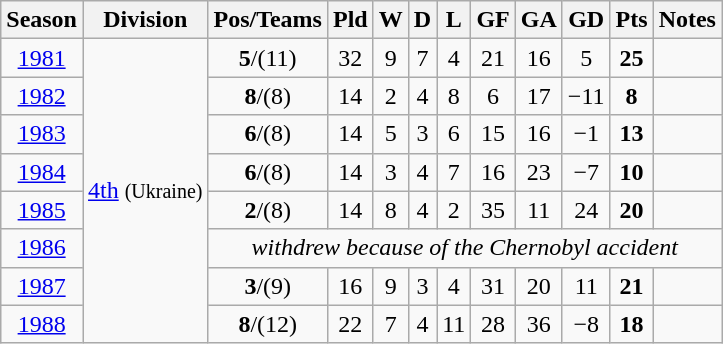<table class="wikitable">
<tr>
<th>Season</th>
<th>Division</th>
<th>Pos/Teams</th>
<th>Pld</th>
<th>W</th>
<th>D</th>
<th>L</th>
<th>GF</th>
<th>GA</th>
<th>GD</th>
<th>Pts</th>
<th>Notes</th>
</tr>
<tr>
<td align=center><a href='#'>1981</a></td>
<td align=center rowspan=8><a href='#'>4th</a> <small>(Ukraine)</small></td>
<td align=center><strong>5</strong>/(11)</td>
<td align=center>32</td>
<td align=center>9</td>
<td align=center>7</td>
<td align=center>4</td>
<td align=center>21</td>
<td align=center>16</td>
<td align=center>5</td>
<td align=center><strong>25</strong></td>
<td align=center></td>
</tr>
<tr>
<td align=center><a href='#'>1982</a></td>
<td align=center><strong>8</strong>/(8)</td>
<td align=center>14</td>
<td align=center>2</td>
<td align=center>4</td>
<td align=center>8</td>
<td align=center>6</td>
<td align=center>17</td>
<td align=center>−11</td>
<td align=center><strong>8</strong></td>
<td align=center></td>
</tr>
<tr>
<td align=center><a href='#'>1983</a></td>
<td align=center><strong>6</strong>/(8)</td>
<td align=center>14</td>
<td align=center>5</td>
<td align=center>3</td>
<td align=center>6</td>
<td align=center>15</td>
<td align=center>16</td>
<td align=center>−1</td>
<td align=center><strong>13</strong></td>
<td align=center></td>
</tr>
<tr>
<td align=center><a href='#'>1984</a></td>
<td align=center><strong>6</strong>/(8)</td>
<td align=center>14</td>
<td align=center>3</td>
<td align=center>4</td>
<td align=center>7</td>
<td align=center>16</td>
<td align=center>23</td>
<td align=center>−7</td>
<td align=center><strong>10</strong></td>
<td align=center></td>
</tr>
<tr>
<td align=center><a href='#'>1985</a></td>
<td align=center><strong>2</strong>/(8)</td>
<td align=center>14</td>
<td align=center>8</td>
<td align=center>4</td>
<td align=center>2</td>
<td align=center>35</td>
<td align=center>11</td>
<td align=center>24</td>
<td align=center><strong>20</strong></td>
<td align=center></td>
</tr>
<tr>
<td align=center><a href='#'>1986</a></td>
<td style="text-align:center;" colspan="10"><em>withdrew because of the Chernobyl accident</em></td>
</tr>
<tr>
<td align=center><a href='#'>1987</a></td>
<td align=center><strong>3</strong>/(9)</td>
<td align=center>16</td>
<td align=center>9</td>
<td align=center>3</td>
<td align=center>4</td>
<td align=center>31</td>
<td align=center>20</td>
<td align=center>11</td>
<td align=center><strong>21</strong></td>
<td align=center></td>
</tr>
<tr>
<td align=center><a href='#'>1988</a></td>
<td align=center><strong>8</strong>/(12)</td>
<td align=center>22</td>
<td align=center>7</td>
<td align=center>4</td>
<td align=center>11</td>
<td align=center>28</td>
<td align=center>36</td>
<td align=center>−8</td>
<td align=center><strong>18</strong></td>
<td align=center></td>
</tr>
</table>
